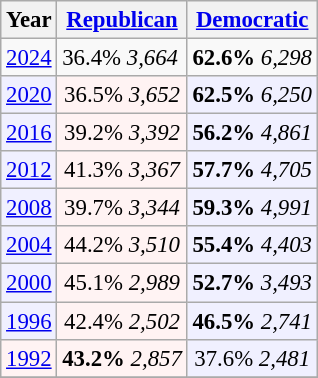<table class="wikitable" style="font-size: 95%;">
<tr>
<th>Year</th>
<th><a href='#'>Republican</a></th>
<th><a href='#'>Democratic</a></th>
</tr>
<tr>
<td><a href='#'>2024</a></td>
<td>36.4% <em>3,664</em></td>
<td><strong>62.6%</strong> <em>6,298</em></td>
</tr>
<tr>
<td align="center" bgcolor="#f0f0ff"><a href='#'>2020</a></td>
<td align="center" bgcolor="#fff3f3">36.5% <em>3,652</em></td>
<td align="center" bgcolor="#f0f0ff"><strong>62.5%</strong> <em>6,250</em></td>
</tr>
<tr>
<td align="center" bgcolor="#f0f0ff"><a href='#'>2016</a></td>
<td align="center" bgcolor="#fff3f3">39.2% <em>3,392</em></td>
<td align="center" bgcolor="#f0f0ff"><strong>56.2%</strong> <em>4,861</em></td>
</tr>
<tr>
<td align="center" bgcolor="#f0f0ff"><a href='#'>2012</a></td>
<td align="center" bgcolor="#fff3f3">41.3% <em>3,367</em></td>
<td align="center" bgcolor="#f0f0ff"><strong>57.7%</strong> <em>4,705</em></td>
</tr>
<tr>
<td align="center" bgcolor="#f0f0ff"><a href='#'>2008</a></td>
<td align="center" bgcolor="#fff3f3">39.7% <em>3,344</em></td>
<td align="center" bgcolor="#f0f0ff"><strong>59.3%</strong> <em>4,991</em></td>
</tr>
<tr>
<td align="center" bgcolor="#f0f0ff"><a href='#'>2004</a></td>
<td align="center" bgcolor="#fff3f3">44.2% <em>3,510</em></td>
<td align="center" bgcolor="#f0f0ff"><strong>55.4%</strong> <em>4,403</em></td>
</tr>
<tr>
<td align="center" bgcolor="#f0f0ff"><a href='#'>2000</a></td>
<td align="center" bgcolor="#fff3f3">45.1% <em>2,989</em></td>
<td align="center" bgcolor="#f0f0ff"><strong>52.7%</strong> <em>3,493</em></td>
</tr>
<tr>
<td align="center" bgcolor="#f0f0ff"><a href='#'>1996</a></td>
<td align="center" bgcolor="#fff3f3">42.4% <em>2,502</em></td>
<td align="center" bgcolor="#f0f0ff"><strong>46.5%</strong> <em>2,741</em></td>
</tr>
<tr>
<td align="center" bgcolor="#fff3f3"><a href='#'>1992</a></td>
<td align="center" bgcolor="#fff3f3"><strong>43.2%</strong> <em>2,857</em></td>
<td align="center" bgcolor="#f0f0ff">37.6% <em>2,481</em></td>
</tr>
<tr>
</tr>
</table>
